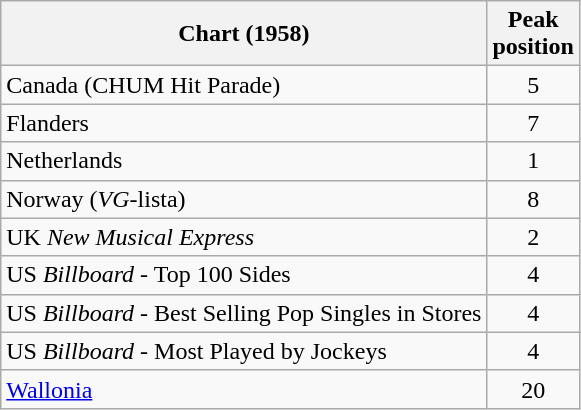<table class="wikitable sortable">
<tr>
<th align="left">Chart (1958)</th>
<th style="text-align:center;">Peak<br>position</th>
</tr>
<tr>
<td align="left">Canada (CHUM Hit Parade)</td>
<td style="text-align:center;">5</td>
</tr>
<tr>
<td align="left">Flanders</td>
<td style="text-align:center;">7</td>
</tr>
<tr>
<td align="left">Netherlands</td>
<td style="text-align:center;">1</td>
</tr>
<tr>
<td align="left">Norway (<em>VG</em>-lista)</td>
<td style="text-align:center;">8</td>
</tr>
<tr>
<td align="left">UK <em>New Musical Express</em></td>
<td style="text-align:center;">2</td>
</tr>
<tr>
<td align="left">US <em>Billboard</em> - Top 100 Sides</td>
<td style="text-align:center;">4</td>
</tr>
<tr>
<td align="left">US <em>Billboard</em> - Best Selling Pop Singles in Stores</td>
<td style="text-align:center;">4</td>
</tr>
<tr>
<td align="left">US <em>Billboard</em> - Most Played by Jockeys</td>
<td style="text-align:center;">4</td>
</tr>
<tr>
<td align="left"><a href='#'>Wallonia</a></td>
<td style="text-align:center;">20</td>
</tr>
</table>
